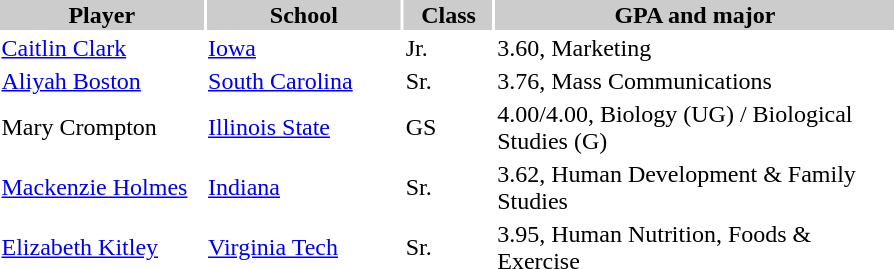<table style="width:600px" "border:'1' 'solid' 'gray' ">
<tr>
<th style="background:#ccc; width:23%;">Player</th>
<th style="background:#ccc; width:22%;">School</th>
<th style="background:#ccc; width:10%;">Class</th>
<th style="background:#ccc; width:45%;">GPA and major</th>
</tr>
<tr>
<td><a href='#'>Caitlin Clark</a></td>
<td><a href='#'>Iowa</a></td>
<td>Jr.</td>
<td>3.60, Marketing</td>
</tr>
<tr>
<td><a href='#'>Aliyah Boston</a></td>
<td><a href='#'>South Carolina</a></td>
<td>Sr.</td>
<td>3.76, Mass Communications</td>
</tr>
<tr>
<td>Mary Crompton</td>
<td><a href='#'>Illinois State</a></td>
<td>GS</td>
<td>4.00/4.00, Biology (UG) / Biological Studies (G)</td>
</tr>
<tr>
<td><a href='#'>Mackenzie Holmes</a></td>
<td><a href='#'>Indiana</a></td>
<td>Sr.</td>
<td>3.62, Human Development & Family Studies</td>
</tr>
<tr>
<td><a href='#'>Elizabeth Kitley</a></td>
<td><a href='#'>Virginia Tech</a></td>
<td>Sr.</td>
<td>3.95, Human Nutrition, Foods & Exercise</td>
</tr>
</table>
